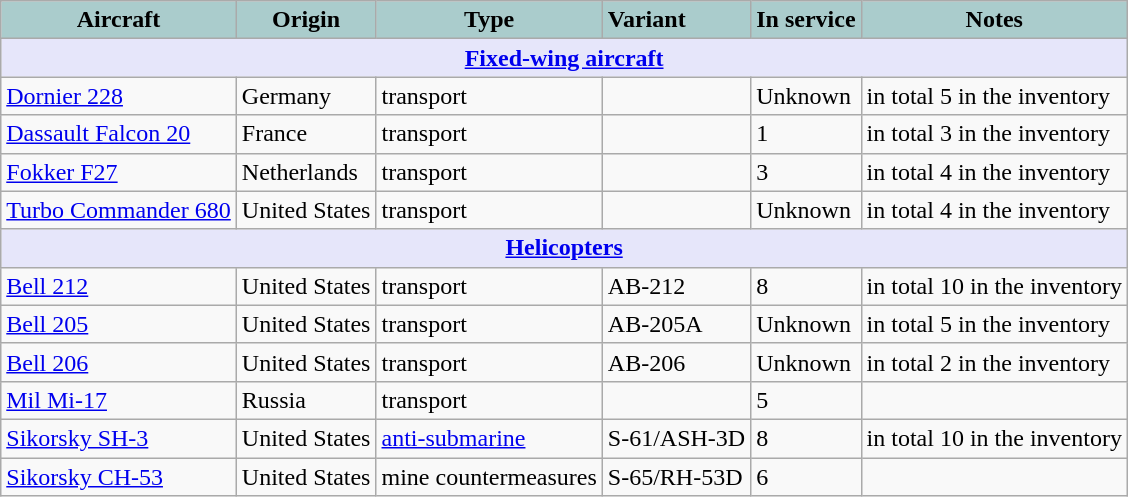<table class="wikitable">
<tr>
<th style="text-align:center; background:#acc;">Aircraft</th>
<th style="text-align: center; background:#acc;">Origin</th>
<th style="text-align:l center; background:#acc;">Type</th>
<th style="text-align:left; background:#acc;">Variant</th>
<th style="text-align:center; background:#acc;">In service</th>
<th style="text-align: center; background:#acc;">Notes</th>
</tr>
<tr>
<th style="align: center; background: lavender;" colspan="7"><a href='#'>Fixed-wing aircraft</a></th>
</tr>
<tr>
<td><a href='#'>Dornier 228</a></td>
<td>Germany</td>
<td>transport</td>
<td></td>
<td>Unknown</td>
<td>in total 5 in the inventory</td>
</tr>
<tr>
<td><a href='#'>Dassault Falcon 20</a></td>
<td>France</td>
<td>transport</td>
<td></td>
<td>1</td>
<td>in total 3 in the inventory</td>
</tr>
<tr>
<td><a href='#'>Fokker F27</a></td>
<td>Netherlands</td>
<td>transport</td>
<td></td>
<td>3</td>
<td>in total 4 in the inventory</td>
</tr>
<tr>
<td><a href='#'>Turbo Commander 680</a></td>
<td>United States</td>
<td>transport</td>
<td></td>
<td>Unknown</td>
<td>in total 4 in the inventory</td>
</tr>
<tr>
<th style="align: center; background: lavender;" colspan="7"><a href='#'>Helicopters</a></th>
</tr>
<tr>
<td><a href='#'>Bell 212</a></td>
<td>United States</td>
<td>transport</td>
<td>AB-212</td>
<td>8</td>
<td>in total 10 in the inventory</td>
</tr>
<tr>
<td><a href='#'>Bell 205</a></td>
<td>United States</td>
<td>transport</td>
<td>AB-205A</td>
<td>Unknown</td>
<td>in total 5 in the inventory</td>
</tr>
<tr>
<td><a href='#'>Bell 206</a></td>
<td>United States</td>
<td>transport</td>
<td>AB-206</td>
<td>Unknown</td>
<td>in total 2 in the inventory</td>
</tr>
<tr>
<td><a href='#'>Mil Mi-17</a></td>
<td>Russia</td>
<td>transport</td>
<td></td>
<td>5</td>
<td></td>
</tr>
<tr>
<td><a href='#'>Sikorsky SH-3</a></td>
<td>United States</td>
<td><a href='#'>anti-submarine</a></td>
<td>S-61/ASH-3D</td>
<td>8</td>
<td>in total 10 in the inventory</td>
</tr>
<tr>
<td><a href='#'>Sikorsky CH-53</a></td>
<td>United States</td>
<td>mine countermeasures</td>
<td>S-65/RH-53D</td>
<td>6</td>
<td></td>
</tr>
</table>
